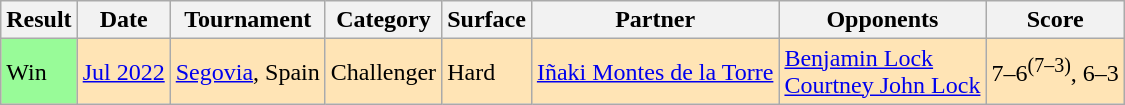<table class=wikitable>
<tr>
<th>Result</th>
<th>Date</th>
<th>Tournament</th>
<th>Category</th>
<th>Surface</th>
<th>Partner</th>
<th>Opponents</th>
<th>Score</th>
</tr>
<tr bgcolor=moccasin>
<td style="background:#98FB98">Win</td>
<td><a href='#'>Jul 2022</a></td>
<td><a href='#'>Segovia</a>, Spain</td>
<td>Challenger</td>
<td>Hard</td>
<td> <a href='#'>Iñaki Montes de la Torre</a></td>
<td> <a href='#'>Benjamin Lock</a><br> <a href='#'>Courtney John Lock</a></td>
<td>7–6<sup>(7–3)</sup>, 6–3</td>
</tr>
</table>
